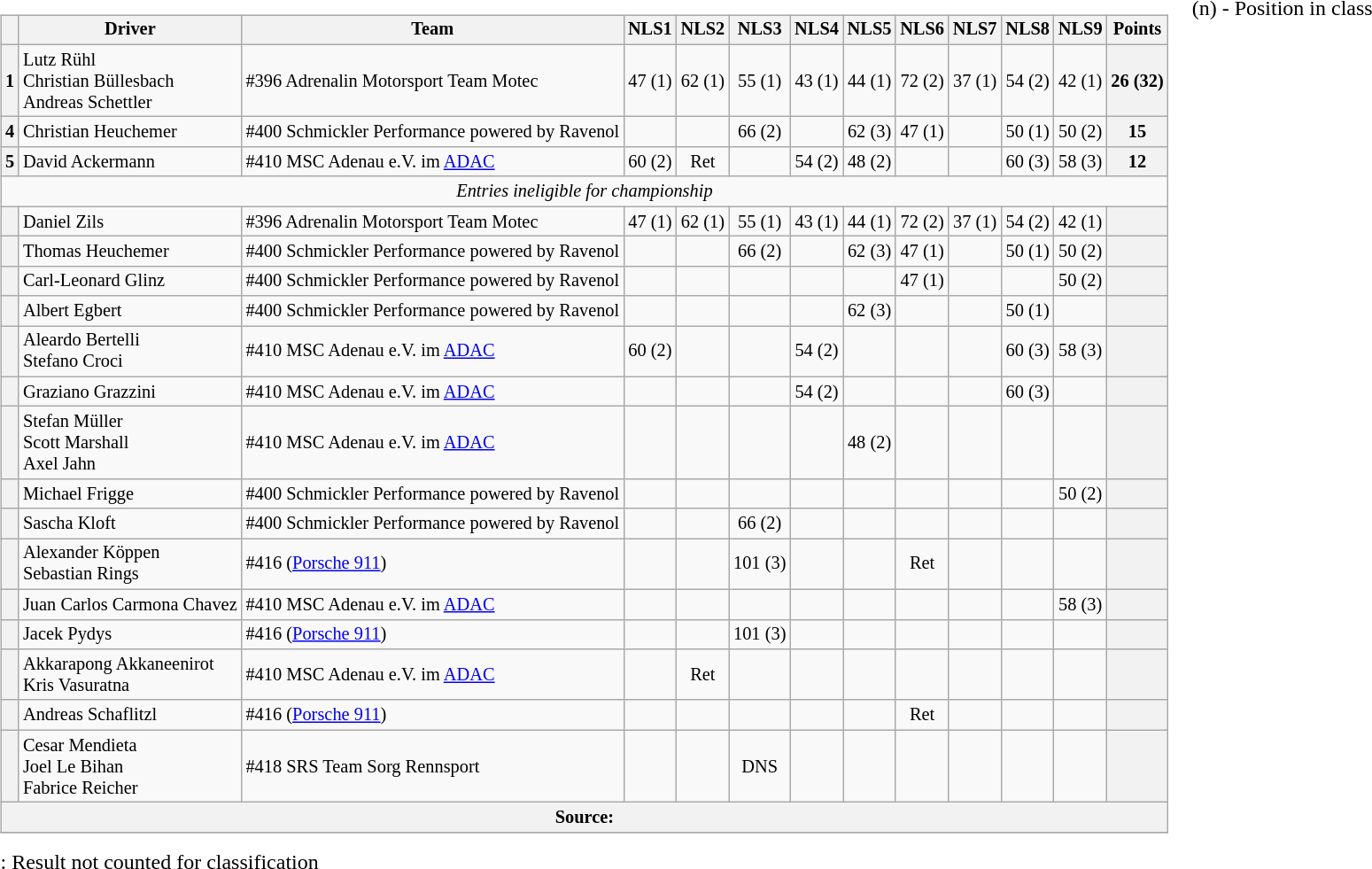<table>
<tr>
<td valign="top"><br><table class="wikitable" style="font-size:85%; text-align:center;">
<tr>
<th></th>
<th>Driver</th>
<th>Team</th>
<th>NLS1</th>
<th>NLS2</th>
<th>NLS3</th>
<th>NLS4</th>
<th>NLS5</th>
<th>NLS6</th>
<th>NLS7</th>
<th>NLS8</th>
<th>NLS9</th>
<th>Points</th>
</tr>
<tr>
<th>1</th>
<td align=left> Lutz Rühl<br> Christian Büllesbach<br> Andreas Schettler</td>
<td align=left> #396 Adrenalin Motorsport Team Motec</td>
<td> 47 (1)</td>
<td> 62 (1)</td>
<td> 55 (1)</td>
<td> 43 (1)</td>
<td> 44 (1)</td>
<td> 72 (2)</td>
<td> 37 (1)</td>
<td> 54 (2)</td>
<td> 42 (1)</td>
<th>26 (32)</th>
</tr>
<tr>
<th>4</th>
<td align=left> Christian Heuchemer</td>
<td align=left> #400 Schmickler Performance powered by Ravenol</td>
<td></td>
<td></td>
<td> 66 (2)</td>
<td></td>
<td> 62 (3)</td>
<td> 47 (1)</td>
<td></td>
<td> 50 (1)</td>
<td> 50 (2)</td>
<th>15</th>
</tr>
<tr>
<th>5</th>
<td align=left> David Ackermann</td>
<td align=left> #410 MSC Adenau e.V. im <a href='#'>ADAC</a></td>
<td> 60 (2)</td>
<td> Ret</td>
<td></td>
<td> 54 (2)</td>
<td> 48 (2)</td>
<td></td>
<td></td>
<td> 60 (3)</td>
<td> 58 (3)</td>
<th>12</th>
</tr>
<tr>
<td colspan=13><em>Entries ineligible for championship</em></td>
</tr>
<tr>
<th></th>
<td align=left> Daniel Zils</td>
<td align=left> #396 Adrenalin Motorsport Team Motec</td>
<td> 47 (1)</td>
<td> 62 (1)</td>
<td> 55 (1)</td>
<td> 43 (1)</td>
<td> 44 (1)</td>
<td> 72 (2)</td>
<td> 37 (1)</td>
<td> 54 (2)</td>
<td> 42 (1)</td>
<th></th>
</tr>
<tr>
<th></th>
<td align=left> Thomas Heuchemer</td>
<td align=left> #400 Schmickler Performance powered by Ravenol</td>
<td></td>
<td></td>
<td> 66 (2)</td>
<td></td>
<td> 62 (3)</td>
<td> 47 (1)</td>
<td></td>
<td> 50 (1)</td>
<td> 50 (2)</td>
<th></th>
</tr>
<tr>
<th></th>
<td align=left> Carl-Leonard Glinz</td>
<td align=left> #400 Schmickler Performance powered by Ravenol</td>
<td></td>
<td></td>
<td></td>
<td></td>
<td></td>
<td> 47 (1)</td>
<td></td>
<td></td>
<td> 50 (2)</td>
<th></th>
</tr>
<tr>
<th></th>
<td align=left> Albert Egbert</td>
<td align=left> #400 Schmickler Performance powered by Ravenol</td>
<td></td>
<td></td>
<td></td>
<td></td>
<td> 62 (3)</td>
<td></td>
<td></td>
<td> 50 (1)</td>
<td></td>
<th></th>
</tr>
<tr>
<th></th>
<td align=left> Aleardo Bertelli<br> Stefano Croci</td>
<td align=left> #410 MSC Adenau e.V. im <a href='#'>ADAC</a></td>
<td> 60 (2)</td>
<td></td>
<td></td>
<td> 54 (2)</td>
<td></td>
<td></td>
<td></td>
<td> 60 (3)</td>
<td> 58 (3)</td>
<th></th>
</tr>
<tr>
<th></th>
<td align=left> Graziano Grazzini</td>
<td align=left> #410 MSC Adenau e.V. im <a href='#'>ADAC</a></td>
<td></td>
<td></td>
<td></td>
<td> 54 (2)</td>
<td></td>
<td></td>
<td></td>
<td> 60 (3)</td>
<td></td>
<th></th>
</tr>
<tr>
<th></th>
<td align=left> Stefan Müller<br> Scott Marshall<br> Axel Jahn</td>
<td align=left> #410 MSC Adenau e.V. im <a href='#'>ADAC</a></td>
<td></td>
<td></td>
<td></td>
<td></td>
<td> 48 (2)</td>
<td></td>
<td></td>
<td></td>
<td></td>
<th></th>
</tr>
<tr>
<th></th>
<td align=left> Michael Frigge</td>
<td align=left> #400 Schmickler Performance powered by Ravenol</td>
<td></td>
<td></td>
<td></td>
<td></td>
<td></td>
<td></td>
<td></td>
<td></td>
<td> 50 (2)</td>
<th></th>
</tr>
<tr>
<th></th>
<td align=left> Sascha Kloft</td>
<td align=left> #400 Schmickler Performance powered by Ravenol</td>
<td></td>
<td></td>
<td> 66 (2)</td>
<td></td>
<td></td>
<td></td>
<td></td>
<td></td>
<td></td>
<th></th>
</tr>
<tr>
<th></th>
<td align=left> Alexander Köppen<br> Sebastian Rings</td>
<td align=left> #416 (<a href='#'>Porsche 911</a>)</td>
<td></td>
<td></td>
<td> 101 (3)</td>
<td></td>
<td></td>
<td> Ret</td>
<td></td>
<td></td>
<td></td>
<th></th>
</tr>
<tr>
<th></th>
<td align=left> Juan Carlos Carmona Chavez</td>
<td align=left> #410 MSC Adenau e.V. im <a href='#'>ADAC</a></td>
<td></td>
<td></td>
<td></td>
<td></td>
<td></td>
<td></td>
<td></td>
<td></td>
<td> 58 (3)</td>
<th></th>
</tr>
<tr>
<th></th>
<td align=left> Jacek Pydys</td>
<td align=left> #416 (<a href='#'>Porsche 911</a>)</td>
<td></td>
<td></td>
<td> 101 (3)</td>
<td></td>
<td></td>
<td></td>
<td></td>
<td></td>
<td></td>
<th></th>
</tr>
<tr>
<th></th>
<td align=left> Akkarapong Akkaneenirot<br> Kris Vasuratna</td>
<td align=left> #410 MSC Adenau e.V. im <a href='#'>ADAC</a></td>
<td></td>
<td> Ret</td>
<td></td>
<td></td>
<td></td>
<td></td>
<td></td>
<td></td>
<td></td>
<th></th>
</tr>
<tr>
<th></th>
<td align=left> Andreas Schaflitzl</td>
<td align=left> #416 (<a href='#'>Porsche 911</a>)</td>
<td></td>
<td></td>
<td></td>
<td></td>
<td></td>
<td> Ret</td>
<td></td>
<td></td>
<td></td>
<th></th>
</tr>
<tr>
<th></th>
<td align=left> Cesar Mendieta<br> Joel Le Bihan<br> Fabrice Reicher</td>
<td align=left> #418 SRS Team Sorg Rennsport</td>
<td></td>
<td></td>
<td> DNS</td>
<td></td>
<td></td>
<td></td>
<td></td>
<td></td>
<td></td>
<th></th>
</tr>
<tr>
<th colspan="13">Source: </th>
</tr>
<tr>
</tr>
</table>
<span>: Result not counted for classification</span></td>
<td valign="top"><br>
<span>(n) - Position in class</span></td>
</tr>
</table>
